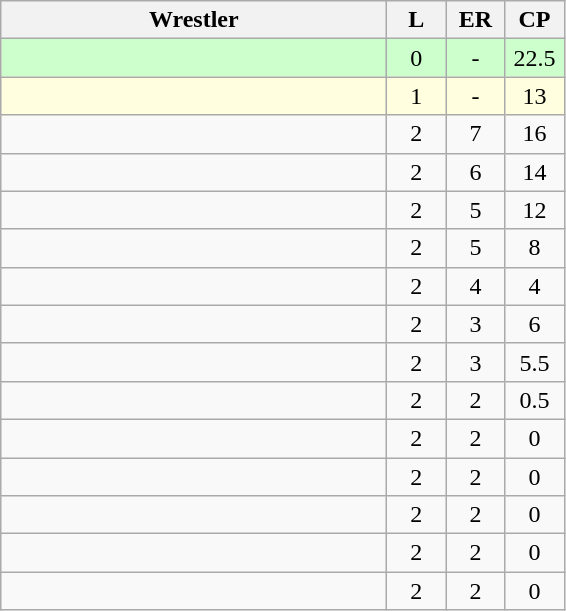<table class="wikitable" style="text-align: center;" |>
<tr>
<th width="250">Wrestler</th>
<th width="32">L</th>
<th width="32">ER</th>
<th width="32">CP</th>
</tr>
<tr bgcolor="ccffcc">
<td style="text-align:left;"></td>
<td>0</td>
<td>-</td>
<td>22.5</td>
</tr>
<tr bgcolor="lightyellow">
<td style="text-align:left;"></td>
<td>1</td>
<td>-</td>
<td>13</td>
</tr>
<tr>
<td style="text-align:left;"></td>
<td>2</td>
<td>7</td>
<td>16</td>
</tr>
<tr>
<td style="text-align:left;"></td>
<td>2</td>
<td>6</td>
<td>14</td>
</tr>
<tr>
<td style="text-align:left;"></td>
<td>2</td>
<td>5</td>
<td>12</td>
</tr>
<tr>
<td style="text-align:left;"></td>
<td>2</td>
<td>5</td>
<td>8</td>
</tr>
<tr>
<td style="text-align:left;"></td>
<td>2</td>
<td>4</td>
<td>4</td>
</tr>
<tr>
<td style="text-align:left;"></td>
<td>2</td>
<td>3</td>
<td>6</td>
</tr>
<tr>
<td style="text-align:left;"></td>
<td>2</td>
<td>3</td>
<td>5.5</td>
</tr>
<tr>
<td style="text-align:left;"></td>
<td>2</td>
<td>2</td>
<td>0.5</td>
</tr>
<tr>
<td style="text-align:left;"></td>
<td>2</td>
<td>2</td>
<td>0</td>
</tr>
<tr>
<td style="text-align:left;"></td>
<td>2</td>
<td>2</td>
<td>0</td>
</tr>
<tr>
<td style="text-align:left;"></td>
<td>2</td>
<td>2</td>
<td>0</td>
</tr>
<tr>
<td style="text-align:left;"></td>
<td>2</td>
<td>2</td>
<td>0</td>
</tr>
<tr>
<td style="text-align:left;"></td>
<td>2</td>
<td>2</td>
<td>0</td>
</tr>
</table>
